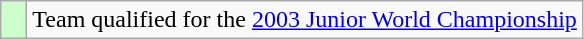<table class="wikitable" style="text-align: left;">
<tr>
<td width=10px bgcolor=#ccffcc></td>
<td>Team qualified for the <a href='#'>2003 Junior World Championship</a></td>
</tr>
</table>
